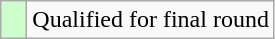<table class="wikitable">
<tr>
<td style="width:10px; background:#cfc"></td>
<td>Qualified for final round</td>
</tr>
</table>
